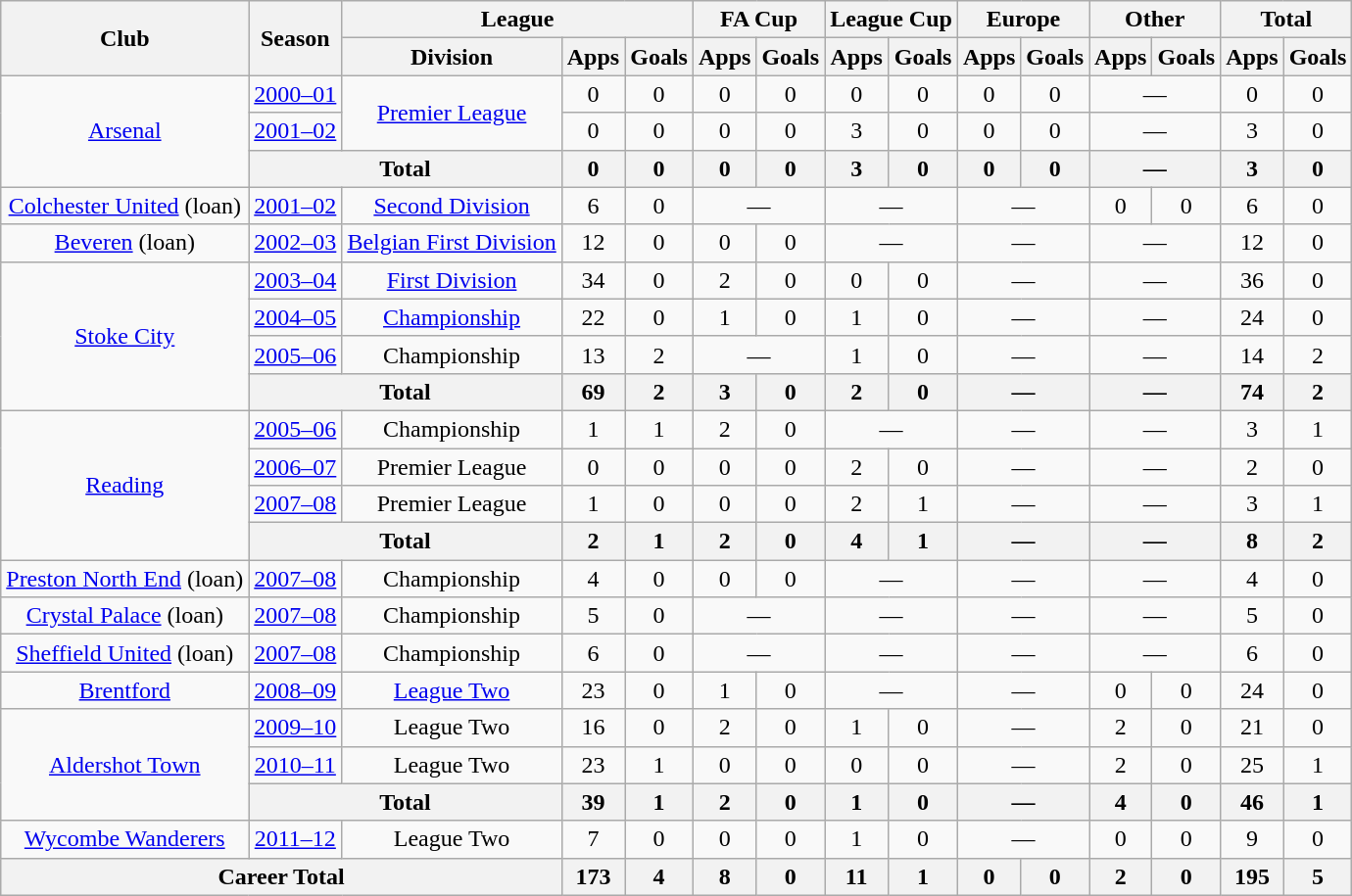<table class="wikitable" style="text-align:center">
<tr>
<th rowspan="2">Club</th>
<th rowspan="2">Season</th>
<th colspan="3">League</th>
<th colspan="2">FA Cup</th>
<th colspan="2">League Cup</th>
<th colspan="2">Europe</th>
<th colspan="2">Other</th>
<th colspan="2">Total</th>
</tr>
<tr>
<th>Division</th>
<th>Apps</th>
<th>Goals</th>
<th>Apps</th>
<th>Goals</th>
<th>Apps</th>
<th>Goals</th>
<th>Apps</th>
<th>Goals</th>
<th>Apps</th>
<th>Goals</th>
<th>Apps</th>
<th>Goals</th>
</tr>
<tr>
<td rowspan="3"><a href='#'>Arsenal</a></td>
<td><a href='#'>2000–01</a></td>
<td rowspan="2"><a href='#'>Premier League</a></td>
<td>0</td>
<td>0</td>
<td>0</td>
<td>0</td>
<td>0</td>
<td>0</td>
<td>0</td>
<td>0</td>
<td colspan="2">―</td>
<td>0</td>
<td>0</td>
</tr>
<tr>
<td><a href='#'>2001–02</a></td>
<td>0</td>
<td>0</td>
<td>0</td>
<td>0</td>
<td>3</td>
<td>0</td>
<td>0</td>
<td>0</td>
<td colspan="2">―</td>
<td>3</td>
<td>0</td>
</tr>
<tr>
<th colspan="2">Total</th>
<th>0</th>
<th>0</th>
<th>0</th>
<th>0</th>
<th>3</th>
<th>0</th>
<th>0</th>
<th>0</th>
<th colspan="2">―</th>
<th>3</th>
<th>0</th>
</tr>
<tr>
<td><a href='#'>Colchester United</a> (loan)</td>
<td><a href='#'>2001–02</a></td>
<td><a href='#'>Second Division</a></td>
<td>6</td>
<td>0</td>
<td colspan="2">―</td>
<td colspan="2">―</td>
<td colspan="2">―</td>
<td>0</td>
<td>0</td>
<td>6</td>
<td>0</td>
</tr>
<tr>
<td><a href='#'>Beveren</a> (loan)</td>
<td><a href='#'>2002–03</a></td>
<td><a href='#'>Belgian First Division</a></td>
<td>12</td>
<td>0</td>
<td>0</td>
<td>0</td>
<td colspan="2">―</td>
<td colspan="2">―</td>
<td colspan="2">―</td>
<td>12</td>
<td>0</td>
</tr>
<tr>
<td rowspan="4"><a href='#'>Stoke City</a></td>
<td><a href='#'>2003–04</a></td>
<td><a href='#'>First Division</a></td>
<td>34</td>
<td>0</td>
<td>2</td>
<td>0</td>
<td>0</td>
<td>0</td>
<td colspan="2">―</td>
<td colspan="2">―</td>
<td>36</td>
<td>0</td>
</tr>
<tr>
<td><a href='#'>2004–05</a></td>
<td><a href='#'>Championship</a></td>
<td>22</td>
<td>0</td>
<td>1</td>
<td>0</td>
<td>1</td>
<td>0</td>
<td colspan="2">―</td>
<td colspan="2">―</td>
<td>24</td>
<td>0</td>
</tr>
<tr>
<td><a href='#'>2005–06</a></td>
<td>Championship</td>
<td>13</td>
<td>2</td>
<td colspan="2">―</td>
<td>1</td>
<td>0</td>
<td colspan="2">―</td>
<td colspan="2">―</td>
<td>14</td>
<td>2</td>
</tr>
<tr>
<th colspan="2">Total</th>
<th>69</th>
<th>2</th>
<th>3</th>
<th>0</th>
<th>2</th>
<th>0</th>
<th colspan="2">―</th>
<th colspan="2">―</th>
<th>74</th>
<th>2</th>
</tr>
<tr>
<td rowspan="4"><a href='#'>Reading</a></td>
<td><a href='#'>2005–06</a></td>
<td>Championship</td>
<td>1</td>
<td>1</td>
<td>2</td>
<td>0</td>
<td colspan="2">―</td>
<td colspan="2">―</td>
<td colspan="2">―</td>
<td>3</td>
<td>1</td>
</tr>
<tr>
<td><a href='#'>2006–07</a></td>
<td>Premier League</td>
<td>0</td>
<td>0</td>
<td>0</td>
<td>0</td>
<td>2</td>
<td>0</td>
<td colspan="2">―</td>
<td colspan="2">―</td>
<td>2</td>
<td>0</td>
</tr>
<tr>
<td><a href='#'>2007–08</a></td>
<td>Premier League</td>
<td>1</td>
<td>0</td>
<td>0</td>
<td>0</td>
<td>2</td>
<td>1</td>
<td colspan="2">―</td>
<td colspan="2">―</td>
<td>3</td>
<td>1</td>
</tr>
<tr>
<th colspan="2">Total</th>
<th>2</th>
<th>1</th>
<th>2</th>
<th>0</th>
<th>4</th>
<th>1</th>
<th colspan="2">―</th>
<th colspan="2">―</th>
<th>8</th>
<th>2</th>
</tr>
<tr>
<td><a href='#'>Preston North End</a> (loan)</td>
<td><a href='#'>2007–08</a></td>
<td>Championship</td>
<td>4</td>
<td>0</td>
<td>0</td>
<td>0</td>
<td colspan="2">―</td>
<td colspan="2">―</td>
<td colspan="2">―</td>
<td>4</td>
<td>0</td>
</tr>
<tr>
<td><a href='#'>Crystal Palace</a> (loan)</td>
<td><a href='#'>2007–08</a></td>
<td>Championship</td>
<td>5</td>
<td>0</td>
<td colspan="2">―</td>
<td colspan="2">―</td>
<td colspan="2">―</td>
<td colspan="2">―</td>
<td>5</td>
<td>0</td>
</tr>
<tr>
<td><a href='#'>Sheffield United</a> (loan)</td>
<td><a href='#'>2007–08</a></td>
<td>Championship</td>
<td>6</td>
<td>0</td>
<td colspan="2">―</td>
<td colspan="2">―</td>
<td colspan="2">―</td>
<td colspan="2">―</td>
<td>6</td>
<td>0</td>
</tr>
<tr>
<td><a href='#'>Brentford</a></td>
<td><a href='#'>2008–09</a></td>
<td><a href='#'>League Two</a></td>
<td>23</td>
<td>0</td>
<td>1</td>
<td>0</td>
<td colspan="2">―</td>
<td colspan="2">―</td>
<td>0</td>
<td>0</td>
<td>24</td>
<td>0</td>
</tr>
<tr>
<td rowspan="3"><a href='#'>Aldershot Town</a></td>
<td><a href='#'>2009–10</a></td>
<td>League Two</td>
<td>16</td>
<td>0</td>
<td>2</td>
<td>0</td>
<td>1</td>
<td>0</td>
<td colspan="2">―</td>
<td>2</td>
<td>0</td>
<td>21</td>
<td>0</td>
</tr>
<tr>
<td><a href='#'>2010–11</a></td>
<td>League Two</td>
<td>23</td>
<td>1</td>
<td>0</td>
<td>0</td>
<td>0</td>
<td>0</td>
<td colspan="2">―</td>
<td>2</td>
<td>0</td>
<td>25</td>
<td>1</td>
</tr>
<tr>
<th colspan="2">Total</th>
<th>39</th>
<th>1</th>
<th>2</th>
<th>0</th>
<th>1</th>
<th>0</th>
<th colspan="2">―</th>
<th>4</th>
<th>0</th>
<th>46</th>
<th>1</th>
</tr>
<tr>
<td><a href='#'>Wycombe Wanderers</a></td>
<td><a href='#'>2011–12</a></td>
<td>League Two</td>
<td>7</td>
<td>0</td>
<td>0</td>
<td>0</td>
<td>1</td>
<td>0</td>
<td colspan="2">―</td>
<td>0</td>
<td>0</td>
<td>9</td>
<td>0</td>
</tr>
<tr>
<th colspan="3">Career Total</th>
<th>173</th>
<th>4</th>
<th>8</th>
<th>0</th>
<th>11</th>
<th>1</th>
<th>0</th>
<th>0</th>
<th>2</th>
<th>0</th>
<th>195</th>
<th>5</th>
</tr>
</table>
